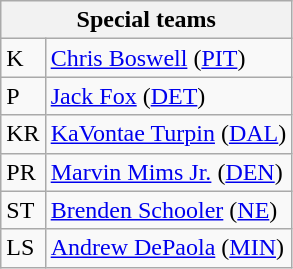<table class="wikitable">
<tr>
<th colspan="6">Special teams</th>
</tr>
<tr>
<td>K</td>
<td><a href='#'>Chris Boswell</a> (<a href='#'>PIT</a>)</td>
</tr>
<tr>
<td>P</td>
<td><a href='#'>Jack Fox</a> (<a href='#'>DET</a>)</td>
</tr>
<tr>
<td>KR</td>
<td><a href='#'>KaVontae Turpin</a> (<a href='#'>DAL</a>)</td>
</tr>
<tr>
<td>PR</td>
<td><a href='#'>Marvin Mims Jr.</a> (<a href='#'>DEN</a>)</td>
</tr>
<tr>
<td>ST</td>
<td><a href='#'>Brenden Schooler</a> (<a href='#'>NE</a>)</td>
</tr>
<tr>
<td>LS</td>
<td><a href='#'>Andrew DePaola</a> (<a href='#'>MIN</a>)</td>
</tr>
</table>
